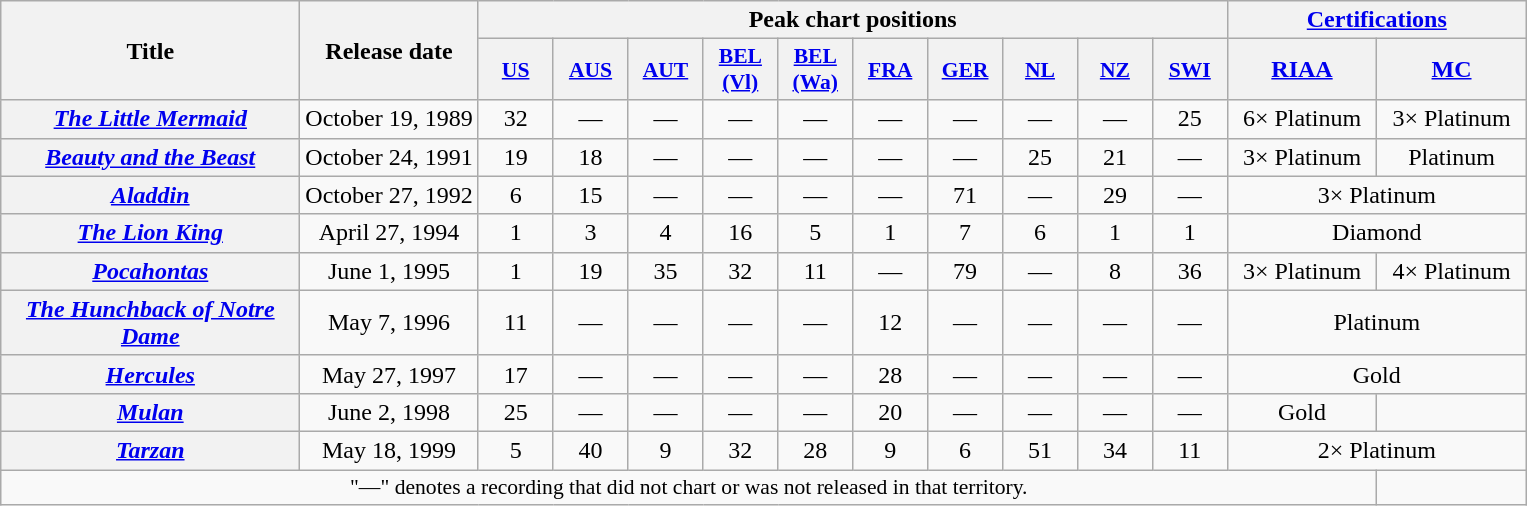<table class="wikitable plainrowheaders" style="text-align:center;">
<tr>
<th rowspan="2" scope="col" style="width:12em;">Title</th>
<th rowspan="2">Release date</th>
<th colspan="10" scope="col">Peak chart positions</th>
<th colspan="2" scope="col" style="width:12em;"><a href='#'>Certifications</a></th>
</tr>
<tr>
<th scope="col" style="width:3em;font-size:90%;"><a href='#'>US</a></th>
<th scope="col" style="width:3em;font-size:90%;"><a href='#'>AUS</a></th>
<th scope="col" style="width:3em;font-size:90%;"><a href='#'>AUT</a></th>
<th scope="col" style="width:3em;font-size:90%;"><a href='#'>BEL<br>(Vl)</a></th>
<th scope="col" style="width:3em;font-size:90%;"><a href='#'>BEL<br>(Wa)</a></th>
<th scope="col" style="width:3em;font-size:90%;"><a href='#'>FRA</a></th>
<th scope="col" style="width:3em;font-size:90%;"><a href='#'>GER</a></th>
<th scope="col" style="width:3em;font-size:90%;"><a href='#'>NL</a></th>
<th scope="col" style="width:3em;font-size:90%;"><a href='#'>NZ</a></th>
<th scope="col" style="width:3em;font-size:90%;"><a href='#'>SWI</a></th>
<th><a href='#'>RIAA</a></th>
<th><a href='#'>MC</a></th>
</tr>
<tr>
<th scope="row"><em><a href='#'>The Little Mermaid</a></em></th>
<td>October 19, 1989</td>
<td>32</td>
<td>—</td>
<td>—</td>
<td>—</td>
<td>—</td>
<td>—</td>
<td>—</td>
<td>—</td>
<td>—</td>
<td>25</td>
<td>6× Platinum</td>
<td>3× Platinum</td>
</tr>
<tr>
<th scope="row"><em><a href='#'>Beauty and the Beast</a></em></th>
<td>October 24, 1991</td>
<td>19</td>
<td>18</td>
<td>—</td>
<td>—</td>
<td>—</td>
<td>—</td>
<td>—</td>
<td>25</td>
<td>21</td>
<td>—</td>
<td>3× Platinum</td>
<td>Platinum</td>
</tr>
<tr>
<th scope="row"><em><a href='#'>Aladdin</a></em></th>
<td>October 27, 1992</td>
<td>6</td>
<td>15</td>
<td>—</td>
<td>—</td>
<td>—</td>
<td>—</td>
<td>71</td>
<td>—</td>
<td>29</td>
<td>—</td>
<td colspan="2">3× Platinum</td>
</tr>
<tr>
<th scope="row"><em><a href='#'>The Lion King</a></em></th>
<td>April 27, 1994</td>
<td>1</td>
<td>3</td>
<td>4</td>
<td>16</td>
<td>5</td>
<td>1</td>
<td>7</td>
<td>6</td>
<td>1</td>
<td>1</td>
<td colspan="2">Diamond</td>
</tr>
<tr>
<th scope="row"><em><a href='#'>Pocahontas</a></em></th>
<td>June 1, 1995</td>
<td>1</td>
<td>19</td>
<td>35</td>
<td>32</td>
<td>11</td>
<td>—</td>
<td>79</td>
<td>—</td>
<td>8</td>
<td>36</td>
<td>3× Platinum</td>
<td>4× Platinum</td>
</tr>
<tr>
<th scope="row"><em><a href='#'>The Hunchback of Notre Dame</a></em></th>
<td>May 7, 1996</td>
<td>11</td>
<td>—</td>
<td>—</td>
<td>—</td>
<td>—</td>
<td>12</td>
<td>—</td>
<td>—</td>
<td>—</td>
<td>—</td>
<td colspan="2">Platinum</td>
</tr>
<tr>
<th scope="row"><em><a href='#'>Hercules</a></em></th>
<td>May 27, 1997</td>
<td>17</td>
<td>—</td>
<td>—</td>
<td>—</td>
<td>—</td>
<td>28</td>
<td>—</td>
<td>—</td>
<td>—</td>
<td>—</td>
<td colspan="2">Gold</td>
</tr>
<tr>
<th scope="row"><em><a href='#'>Mulan</a></em></th>
<td>June 2, 1998</td>
<td>25</td>
<td>—</td>
<td>—</td>
<td>—</td>
<td>—</td>
<td>20</td>
<td>—</td>
<td>—</td>
<td>—</td>
<td>—</td>
<td>Gold</td>
<td></td>
</tr>
<tr>
<th scope="row"><em><a href='#'>Tarzan</a></em></th>
<td>May 18, 1999</td>
<td>5</td>
<td>40</td>
<td>9</td>
<td>32</td>
<td>28</td>
<td>9</td>
<td>6</td>
<td>51</td>
<td>34</td>
<td>11</td>
<td colspan="2">2× Platinum</td>
</tr>
<tr>
<td colspan="13" style="font-size:90%">"—" denotes a recording that did not chart or was not released in that territory.</td>
<td></td>
</tr>
</table>
